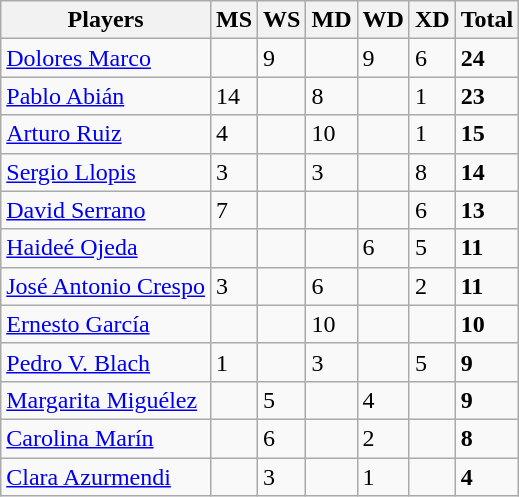<table class=wikitable>
<tr>
<th>Players</th>
<th>MS</th>
<th>WS</th>
<th>MD</th>
<th>WD</th>
<th>XD</th>
<th>Total</th>
</tr>
<tr>
<td><a href='#'>Dolores Marco</a></td>
<td></td>
<td>9</td>
<td></td>
<td>9</td>
<td>6</td>
<td><strong>24</strong></td>
</tr>
<tr>
<td><a href='#'>Pablo Abián</a></td>
<td>14</td>
<td></td>
<td>8</td>
<td></td>
<td>1</td>
<td><strong>23</strong></td>
</tr>
<tr>
<td><a href='#'>Arturo Ruiz</a></td>
<td>4</td>
<td></td>
<td>10</td>
<td></td>
<td>1</td>
<td><strong>15</strong></td>
</tr>
<tr>
<td><a href='#'>Sergio Llopis</a></td>
<td>3</td>
<td></td>
<td>3</td>
<td></td>
<td>8</td>
<td><strong>14</strong></td>
</tr>
<tr>
<td><a href='#'>David Serrano</a></td>
<td>7</td>
<td></td>
<td></td>
<td></td>
<td>6</td>
<td><strong>13</strong></td>
</tr>
<tr>
<td><a href='#'>Haideé Ojeda</a></td>
<td></td>
<td></td>
<td></td>
<td>6</td>
<td>5</td>
<td><strong>11</strong></td>
</tr>
<tr>
<td><a href='#'>José Antonio Crespo</a></td>
<td>3</td>
<td></td>
<td>6</td>
<td></td>
<td>2</td>
<td><strong>11</strong></td>
</tr>
<tr>
<td><a href='#'>Ernesto García</a></td>
<td></td>
<td></td>
<td>10</td>
<td></td>
<td></td>
<td><strong>10</strong></td>
</tr>
<tr>
<td><a href='#'>Pedro V. Blach</a></td>
<td>1</td>
<td></td>
<td>3</td>
<td></td>
<td>5</td>
<td><strong>9</strong></td>
</tr>
<tr>
<td><a href='#'>Margarita Miguélez</a></td>
<td></td>
<td>5</td>
<td></td>
<td>4</td>
<td></td>
<td><strong>9</strong></td>
</tr>
<tr>
<td><a href='#'>Carolina Marín</a></td>
<td></td>
<td>6</td>
<td></td>
<td>2</td>
<td></td>
<td><strong>8</strong></td>
</tr>
<tr>
<td><a href='#'>Clara Azurmendi</a></td>
<td></td>
<td>3</td>
<td></td>
<td>1</td>
<td></td>
<td><strong>4</strong></td>
</tr>
</table>
